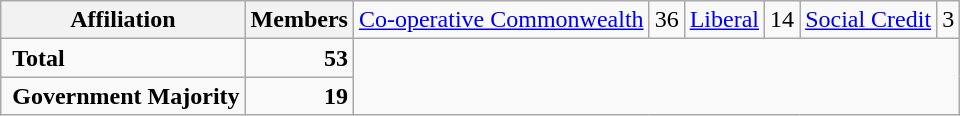<table class="wikitable">
<tr>
<th colspan="2">Affiliation</th>
<th>Members<br></th>
<td><a href='#'>Co-operative Commonwealth</a></td>
<td align="right">36<br></td>
<td><a href='#'>Liberal</a></td>
<td align="right">14<br></td>
<td><a href='#'>Social Credit</a></td>
<td align="right">3</td>
</tr>
<tr>
<td colspan="2" rowspan="1"> <strong>Total</strong><br></td>
<td align="right"><strong>53</strong></td>
</tr>
<tr>
<td colspan="2" rowspan="1"> <strong>Government Majority</strong><br></td>
<td align="right"><strong>19</strong></td>
</tr>
</table>
